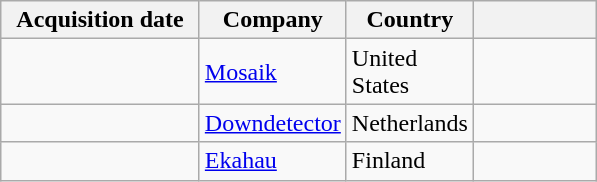<table class="wikitable sortable">
<tr>
<th style="width:125px;">Acquisition date</th>
<th>Company</th>
<th width="60">Country</th>
<th style="width:75px;" class="unsortable"></th>
</tr>
<tr>
<td></td>
<td><a href='#'>Mosaik</a></td>
<td>United States</td>
<td style="text-align:center;"></td>
</tr>
<tr>
<td></td>
<td><a href='#'>Downdetector</a></td>
<td>Netherlands</td>
<td style="text-align:center;"></td>
</tr>
<tr 33>
<td></td>
<td><a href='#'>Ekahau</a></td>
<td>Finland</td>
<td style="text-align:center;"></td>
</tr>
</table>
